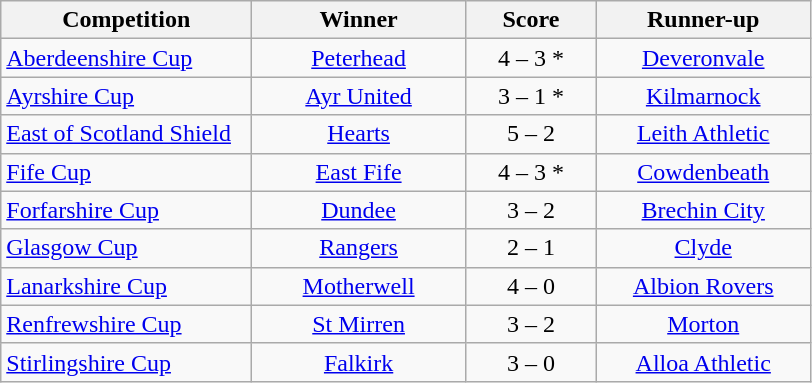<table class="wikitable" style="text-align: center;">
<tr>
<th width=160>Competition</th>
<th width=135>Winner</th>
<th width=80>Score</th>
<th width=135>Runner-up</th>
</tr>
<tr>
<td align=left><a href='#'>Aberdeenshire Cup</a></td>
<td><a href='#'>Peterhead</a></td>
<td>4 – 3 *</td>
<td><a href='#'>Deveronvale</a></td>
</tr>
<tr>
<td align=left><a href='#'>Ayrshire Cup</a></td>
<td><a href='#'>Ayr United</a></td>
<td>3 – 1 *</td>
<td><a href='#'>Kilmarnock</a></td>
</tr>
<tr>
<td align=left><a href='#'>East of Scotland Shield</a></td>
<td><a href='#'>Hearts</a></td>
<td>5 – 2</td>
<td><a href='#'>Leith Athletic</a></td>
</tr>
<tr>
<td align=left><a href='#'>Fife Cup</a></td>
<td><a href='#'>East Fife</a></td>
<td>4 – 3 *</td>
<td><a href='#'>Cowdenbeath</a></td>
</tr>
<tr>
<td align=left><a href='#'>Forfarshire Cup</a></td>
<td><a href='#'>Dundee</a></td>
<td>3 – 2</td>
<td><a href='#'>Brechin City</a></td>
</tr>
<tr>
<td align=left><a href='#'>Glasgow Cup</a></td>
<td><a href='#'>Rangers</a></td>
<td>2 – 1 </td>
<td><a href='#'>Clyde</a></td>
</tr>
<tr>
<td align=left><a href='#'>Lanarkshire Cup</a></td>
<td><a href='#'>Motherwell</a></td>
<td>4 – 0</td>
<td><a href='#'>Albion Rovers</a></td>
</tr>
<tr>
<td align=left><a href='#'>Renfrewshire Cup</a></td>
<td><a href='#'>St Mirren</a></td>
<td>3 – 2</td>
<td><a href='#'>Morton</a></td>
</tr>
<tr>
<td align=left><a href='#'>Stirlingshire Cup</a></td>
<td><a href='#'>Falkirk</a></td>
<td>3 – 0</td>
<td><a href='#'>Alloa Athletic</a></td>
</tr>
</table>
